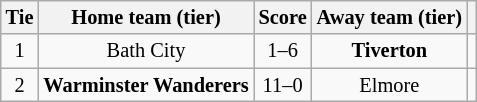<table class="wikitable" style="text-align:center; font-size:85%">
<tr>
<th>Tie</th>
<th>Home team (tier)</th>
<th>Score</th>
<th>Away team (tier)</th>
<th></th>
</tr>
<tr>
<td align="center">1</td>
<td>Bath City</td>
<td align="center">1–6</td>
<td><strong>Tiverton</strong></td>
<td></td>
</tr>
<tr>
<td align="center">2</td>
<td><strong>Warminster Wanderers</strong></td>
<td>11–0</td>
<td>Elmore</td>
<td></td>
</tr>
</table>
